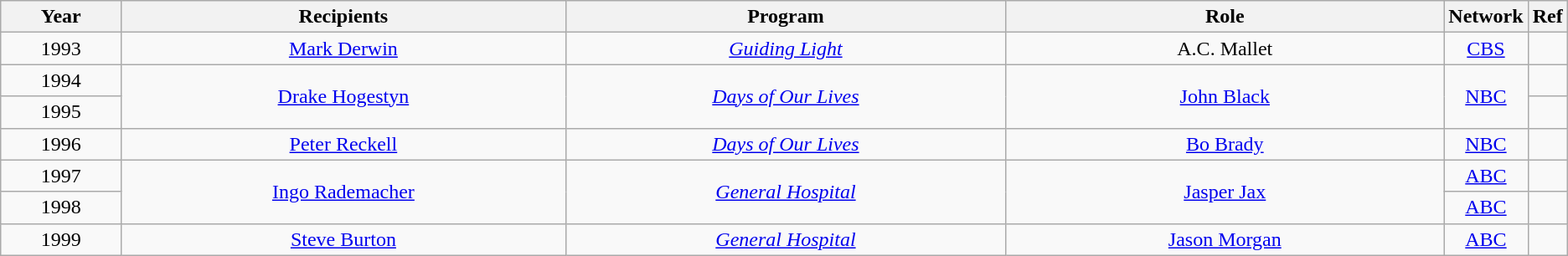<table class="wikitable" style="text-align: center">
<tr>
<th width="100">Year</th>
<th width="400">Recipients</th>
<th width="400">Program</th>
<th width="400">Role</th>
<th width="40">Network</th>
<th width="4"'>Ref</th>
</tr>
<tr>
<td>1993</td>
<td><a href='#'>Mark Derwin</a></td>
<td><em><a href='#'>Guiding Light</a></em></td>
<td>A.C. Mallet</td>
<td><a href='#'>CBS</a></td>
<td></td>
</tr>
<tr>
<td>1994</td>
<td rowspan="2"><a href='#'>Drake Hogestyn</a></td>
<td rowspan="2"><em><a href='#'>Days of Our Lives</a></em></td>
<td rowspan="2"><a href='#'>John Black</a></td>
<td rowspan="2"><a href='#'>NBC</a></td>
<td></td>
</tr>
<tr>
<td>1995</td>
<td></td>
</tr>
<tr>
<td>1996</td>
<td><a href='#'>Peter Reckell</a></td>
<td><em><a href='#'>Days of Our Lives</a></em></td>
<td><a href='#'>Bo Brady</a></td>
<td><a href='#'>NBC</a></td>
<td></td>
</tr>
<tr>
<td>1997</td>
<td rowspan="2"><a href='#'>Ingo Rademacher</a></td>
<td rowspan="2"><em><a href='#'>General Hospital</a></em></td>
<td rowspan="2"><a href='#'>Jasper Jax</a></td>
<td><a href='#'>ABC</a></td>
<td></td>
</tr>
<tr>
<td>1998</td>
<td><a href='#'>ABC</a></td>
<td></td>
</tr>
<tr>
<td>1999</td>
<td><a href='#'>Steve Burton</a></td>
<td><em><a href='#'>General Hospital</a></em></td>
<td><a href='#'>Jason Morgan</a></td>
<td><a href='#'>ABC</a></td>
<td></td>
</tr>
</table>
